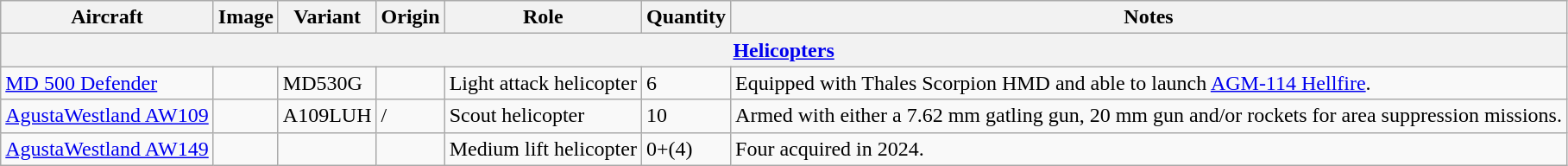<table class="wikitable">
<tr>
<th>Aircraft</th>
<th>Image</th>
<th>Variant</th>
<th>Origin</th>
<th>Role</th>
<th>Quantity</th>
<th>Notes</th>
</tr>
<tr>
<th colspan="7"><a href='#'>Helicopters</a></th>
</tr>
<tr>
<td><a href='#'>MD 500 Defender</a></td>
<td></td>
<td>MD530G</td>
<td></td>
<td>Light attack helicopter</td>
<td>6</td>
<td>Equipped with Thales Scorpion HMD and able to launch <a href='#'>AGM-114 Hellfire</a>.</td>
</tr>
<tr>
<td><a href='#'>AgustaWestland AW109</a></td>
<td></td>
<td>A109LUH</td>
<td> / </td>
<td>Scout helicopter</td>
<td>10</td>
<td>Armed with either a 7.62 mm gatling gun, 20 mm gun and/or rockets for area suppression missions.</td>
</tr>
<tr>
<td><a href='#'>AgustaWestland AW149</a></td>
<td></td>
<td></td>
<td></td>
<td>Medium lift helicopter</td>
<td>0+(4)</td>
<td>Four acquired in 2024.</td>
</tr>
</table>
